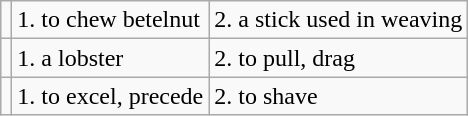<table class="wikitable">
<tr>
<td></td>
<td>1. to chew betelnut</td>
<td>2. a stick used in weaving</td>
</tr>
<tr>
<td></td>
<td>1. a lobster</td>
<td>2. to pull, drag</td>
</tr>
<tr>
<td></td>
<td>1. to excel, precede</td>
<td>2. to shave</td>
</tr>
</table>
